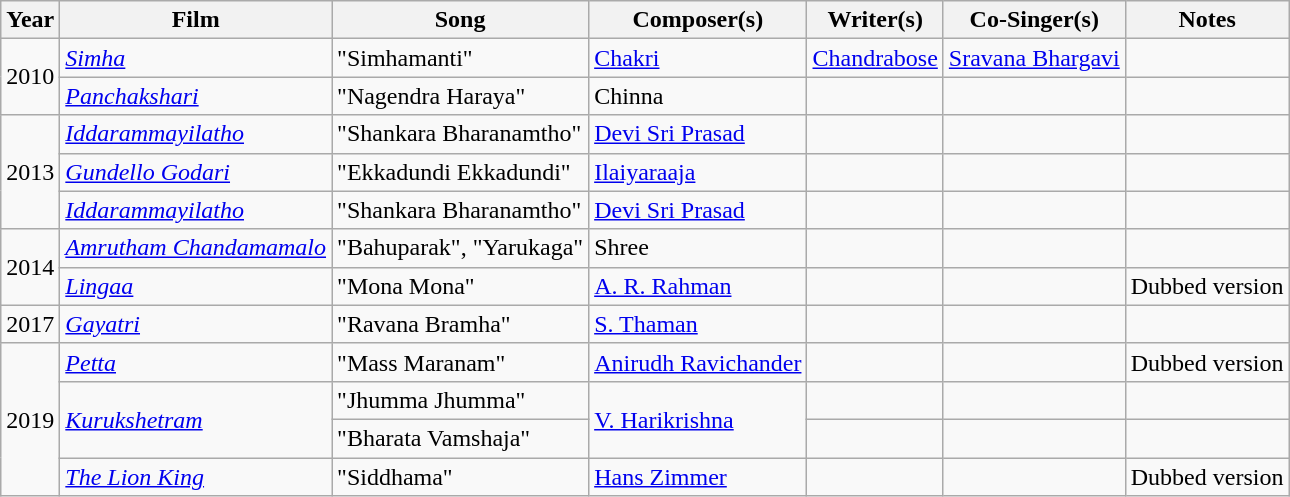<table class="wikitable">
<tr>
<th>Year</th>
<th>Film</th>
<th>Song</th>
<th>Composer(s)</th>
<th>Writer(s)</th>
<th>Co-Singer(s)</th>
<th>Notes</th>
</tr>
<tr>
<td rowspan="2">2010</td>
<td><em><a href='#'>Simha</a></em></td>
<td>"Simhamanti"</td>
<td><a href='#'>Chakri</a></td>
<td><a href='#'>Chandrabose</a></td>
<td><a href='#'>Sravana Bhargavi</a></td>
<td></td>
</tr>
<tr>
<td><em><a href='#'>Panchakshari</a></em></td>
<td>"Nagendra Haraya"</td>
<td>Chinna</td>
<td></td>
<td></td>
</tr>
<tr>
<td rowspan="3">2013</td>
<td><em><a href='#'>Iddarammayilatho</a></em></td>
<td>"Shankara Bharanamtho"</td>
<td><a href='#'>Devi Sri Prasad</a></td>
<td></td>
<td></td>
<td></td>
</tr>
<tr>
<td><em><a href='#'>Gundello Godari</a></em></td>
<td>"Ekkadundi Ekkadundi"</td>
<td><a href='#'>Ilaiyaraaja</a></td>
<td></td>
<td></td>
<td></td>
</tr>
<tr>
<td><em><a href='#'>Iddarammayilatho</a></em></td>
<td>"Shankara Bharanamtho"</td>
<td><a href='#'>Devi Sri Prasad</a></td>
<td></td>
<td></td>
<td></td>
</tr>
<tr>
<td rowspan="2">2014</td>
<td><em><a href='#'>Amrutham Chandamamalo</a></em></td>
<td>"Bahuparak", "Yarukaga"</td>
<td>Shree</td>
<td></td>
<td></td>
<td></td>
</tr>
<tr>
<td><em><a href='#'>Lingaa</a></em></td>
<td>"Mona Mona"</td>
<td><a href='#'>A. R. Rahman</a></td>
<td></td>
<td></td>
<td>Dubbed version</td>
</tr>
<tr>
<td>2017</td>
<td><a href='#'><em>Gayatri</em></a></td>
<td>"Ravana Bramha"</td>
<td><a href='#'>S. Thaman</a></td>
<td></td>
<td></td>
<td></td>
</tr>
<tr>
<td rowspan="4">2019</td>
<td><a href='#'><em>Petta</em></a></td>
<td>"Mass Maranam"</td>
<td><a href='#'>Anirudh Ravichander</a></td>
<td></td>
<td></td>
<td>Dubbed version</td>
</tr>
<tr>
<td rowspan="2"><a href='#'><em>Kurukshetram</em></a></td>
<td>"Jhumma Jhumma"</td>
<td rowspan="2"><a href='#'>V. Harikrishna</a></td>
<td></td>
<td></td>
<td></td>
</tr>
<tr>
<td>"Bharata Vamshaja"</td>
<td></td>
<td></td>
<td></td>
</tr>
<tr>
<td><a href='#'><em>The Lion King</em></a></td>
<td>"Siddhama"</td>
<td><a href='#'>Hans Zimmer</a></td>
<td></td>
<td></td>
<td>Dubbed version</td>
</tr>
</table>
